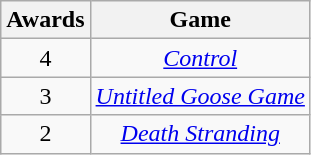<table class="wikitable floatleft" rowspan="2" style="text-align:center;" background: #f6e39c;>
<tr>
<th scope="col">Awards</th>
<th scope="col">Game</th>
</tr>
<tr>
<td>4</td>
<td><em><a href='#'>Control</a></em></td>
</tr>
<tr>
<td>3</td>
<td><em><a href='#'>Untitled Goose Game</a></em></td>
</tr>
<tr>
<td>2</td>
<td><em><a href='#'>Death Stranding</a></em></td>
</tr>
</table>
